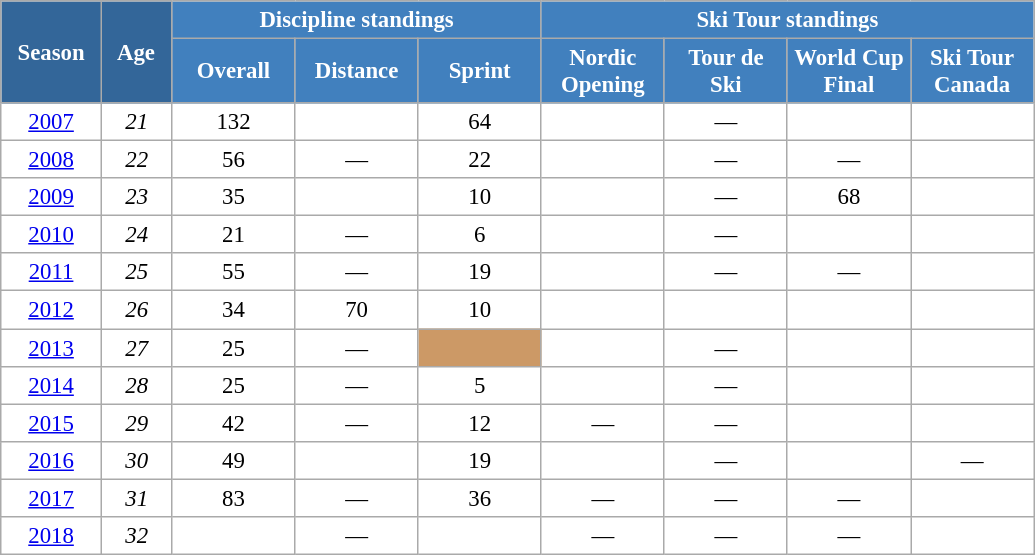<table class="wikitable" style="font-size:95%; text-align:center; border:grey solid 1px; border-collapse:collapse; background:#ffffff;">
<tr>
<th style="background-color:#369; color:white; width:60px;" rowspan="2"> Season </th>
<th style="background-color:#369; color:white; width:40px;" rowspan="2"> Age </th>
<th style="background-color:#4180be; color:white;" colspan="3">Discipline standings</th>
<th style="background-color:#4180be; color:white;" colspan="4">Ski Tour standings</th>
</tr>
<tr>
<th style="background-color:#4180be; color:white; width:75px;">Overall</th>
<th style="background-color:#4180be; color:white; width:75px;">Distance</th>
<th style="background-color:#4180be; color:white; width:75px;">Sprint</th>
<th style="background-color:#4180be; color:white; width:75px;">Nordic<br>Opening</th>
<th style="background-color:#4180be; color:white; width:75px;">Tour de<br>Ski</th>
<th style="background-color:#4180be; color:white; width:75px;">World Cup<br>Final</th>
<th style="background-color:#4180be; color:white; width:75px;">Ski Tour<br>Canada</th>
</tr>
<tr>
<td><a href='#'>2007</a></td>
<td><em>21</em></td>
<td>132</td>
<td></td>
<td>64</td>
<td></td>
<td>—</td>
<td></td>
<td></td>
</tr>
<tr>
<td><a href='#'>2008</a></td>
<td><em>22</em></td>
<td>56</td>
<td>—</td>
<td>22</td>
<td></td>
<td>—</td>
<td>—</td>
<td></td>
</tr>
<tr>
<td><a href='#'>2009</a></td>
<td><em>23</em></td>
<td>35</td>
<td></td>
<td>10</td>
<td></td>
<td>—</td>
<td>68</td>
<td></td>
</tr>
<tr>
<td><a href='#'>2010</a></td>
<td><em>24</em></td>
<td>21</td>
<td>—</td>
<td>6</td>
<td></td>
<td>—</td>
<td></td>
<td></td>
</tr>
<tr>
<td><a href='#'>2011</a></td>
<td><em>25</em></td>
<td>55</td>
<td>—</td>
<td>19</td>
<td></td>
<td>—</td>
<td>—</td>
<td></td>
</tr>
<tr>
<td><a href='#'>2012</a></td>
<td><em>26</em></td>
<td>34</td>
<td>70</td>
<td>10</td>
<td></td>
<td></td>
<td></td>
<td></td>
</tr>
<tr>
<td><a href='#'>2013</a></td>
<td><em>27</em></td>
<td>25</td>
<td>—</td>
<td style="background:#c96;"></td>
<td></td>
<td>—</td>
<td></td>
<td></td>
</tr>
<tr>
<td><a href='#'>2014</a></td>
<td><em>28</em></td>
<td>25</td>
<td>—</td>
<td>5</td>
<td></td>
<td>—</td>
<td></td>
<td></td>
</tr>
<tr>
<td><a href='#'>2015</a></td>
<td><em>29</em></td>
<td>42</td>
<td>—</td>
<td>12</td>
<td>—</td>
<td>—</td>
<td></td>
<td></td>
</tr>
<tr>
<td><a href='#'>2016</a></td>
<td><em>30</em></td>
<td>49</td>
<td></td>
<td>19</td>
<td></td>
<td>—</td>
<td></td>
<td>—</td>
</tr>
<tr>
<td><a href='#'>2017</a></td>
<td><em>31</em></td>
<td>83</td>
<td>—</td>
<td>36</td>
<td>—</td>
<td>—</td>
<td>—</td>
<td></td>
</tr>
<tr>
<td><a href='#'>2018</a></td>
<td><em>32</em></td>
<td></td>
<td>—</td>
<td></td>
<td>—</td>
<td>—</td>
<td>—</td>
<td></td>
</tr>
</table>
